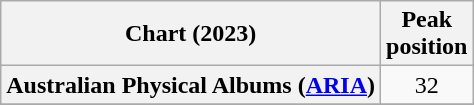<table class="wikitable sortable plainrowheaders" style="text-align:center">
<tr>
<th scope="col">Chart (2023)</th>
<th scope="col">Peak<br>position</th>
</tr>
<tr>
<th scope="row">Australian Physical Albums (<a href='#'>ARIA</a>)</th>
<td>32</td>
</tr>
<tr>
</tr>
<tr>
</tr>
<tr>
</tr>
<tr>
</tr>
<tr>
</tr>
<tr>
</tr>
</table>
